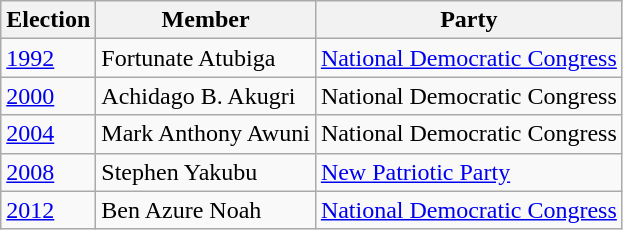<table class="wikitable">
<tr>
<th>Election</th>
<th>Member</th>
<th>Party</th>
</tr>
<tr>
<td><a href='#'>1992</a></td>
<td>Fortunate Atubiga</td>
<td><a href='#'>National Democratic Congress</a></td>
</tr>
<tr>
<td><a href='#'>2000</a></td>
<td>Achidago B. Akugri</td>
<td>National Democratic Congress</td>
</tr>
<tr>
<td><a href='#'>2004</a></td>
<td>Mark Anthony Awuni</td>
<td>National Democratic Congress</td>
</tr>
<tr>
<td><a href='#'>2008</a></td>
<td>Stephen Yakubu</td>
<td><a href='#'>New Patriotic Party</a></td>
</tr>
<tr>
<td><a href='#'>2012</a></td>
<td>Ben Azure Noah</td>
<td><a href='#'>National Democratic Congress</a></td>
</tr>
</table>
